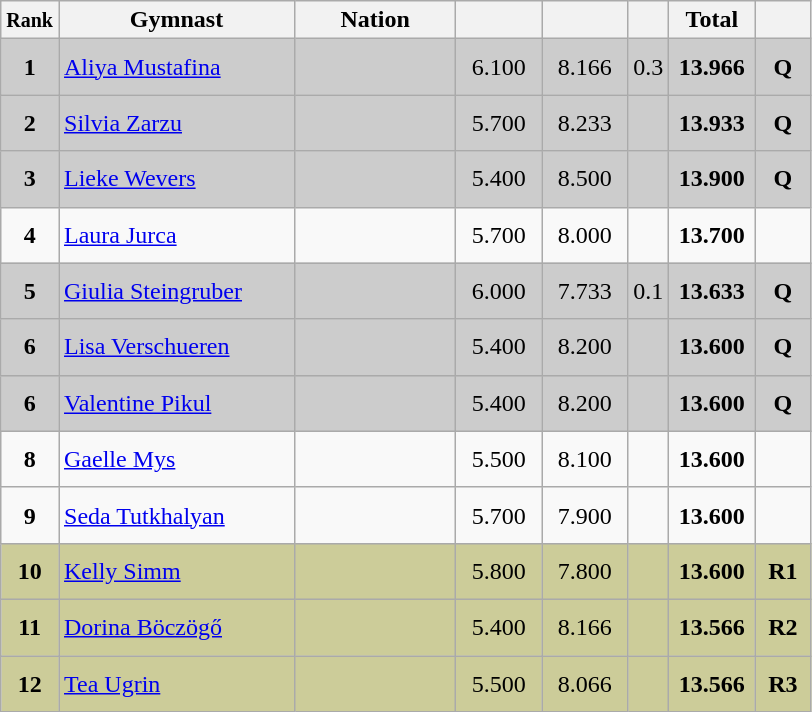<table class="wikitable sortable" style="text-align:center;">
<tr>
<th scope="col"  style="width:15px;"><small>Rank</small></th>
<th scope="col"  style="width:150px;">Gymnast</th>
<th scope="col"  style="width:100px;">Nation</th>
<th scope="col"  style="width:50px;"><small></small></th>
<th scope="col"  style="width:50px;"><small></small></th>
<th scope="col"  style="width:20px;"><small></small></th>
<th scope="col"  style="width:50px;">Total</th>
<th scope="col"  style="width:30px;"><small></small></th>
</tr>
<tr style="background:#cccccc;">
<td scope=row style="text-align:center"><strong>1</strong></td>
<td style="height:30px; text-align:left;"><a href='#'>Aliya Mustafina</a></td>
<td style="text-align:left;"><small></small></td>
<td>6.100</td>
<td>8.166</td>
<td>0.3</td>
<td><strong>13.966</strong></td>
<td><strong>Q</strong></td>
</tr>
<tr style="background:#cccccc;">
<td scope=row style="text-align:center"><strong>2</strong></td>
<td style="height:30px; text-align:left;"><a href='#'>Silvia Zarzu</a></td>
<td style="text-align:left;"><small></small></td>
<td>5.700</td>
<td>8.233</td>
<td></td>
<td><strong>13.933</strong></td>
<td><strong>Q</strong></td>
</tr>
<tr style="background:#cccccc;">
<td scope=row style="text-align:center"><strong>3</strong></td>
<td style="height:30px; text-align:left;"><a href='#'>Lieke Wevers</a></td>
<td style="text-align:left;"><small></small></td>
<td>5.400</td>
<td>8.500</td>
<td></td>
<td><strong>13.900</strong></td>
<td><strong>Q</strong></td>
</tr>
<tr>
<td scope=row style="text-align:center"><strong>4</strong></td>
<td style="height:30px; text-align:left;"><a href='#'>Laura Jurca</a></td>
<td style="text-align:left;"><small></small></td>
<td>5.700</td>
<td>8.000</td>
<td></td>
<td><strong>13.700</strong></td>
<td></td>
</tr>
<tr style="background:#cccccc;">
<td scope=row style="text-align:center"><strong>5</strong></td>
<td style="height:30px; text-align:left;"><a href='#'>Giulia Steingruber</a></td>
<td style="text-align:left;"><small></small></td>
<td>6.000</td>
<td>7.733</td>
<td>0.1</td>
<td><strong>13.633</strong></td>
<td><strong>Q</strong></td>
</tr>
<tr style="background:#cccccc;">
<td scope=row style="text-align:center"><strong>6</strong></td>
<td style="height:30px; text-align:left;"><a href='#'>Lisa Verschueren</a></td>
<td style="text-align:left;"><small></small></td>
<td>5.400</td>
<td>8.200</td>
<td></td>
<td><strong>13.600</strong></td>
<td><strong>Q</strong></td>
</tr>
<tr style="background:#cccccc;">
<td scope=row style="text-align:center"><strong>6</strong></td>
<td style="height:30px; text-align:left;"><a href='#'>Valentine Pikul</a></td>
<td style="text-align:left;"><small></small></td>
<td>5.400</td>
<td>8.200</td>
<td></td>
<td><strong>13.600</strong></td>
<td><strong>Q</strong></td>
</tr>
<tr>
<td scope=row style="text-align:center"><strong>8</strong></td>
<td style="height:30px; text-align:left;"><a href='#'>Gaelle Mys</a></td>
<td style="text-align:left;"><small></small></td>
<td>5.500</td>
<td>8.100</td>
<td></td>
<td><strong>13.600</strong></td>
<td></td>
</tr>
<tr>
<td scope=row style="text-align:center"><strong>9</strong></td>
<td style="height:30px; text-align:left;"><a href='#'>Seda Tutkhalyan</a></td>
<td style="text-align:left;"><small></small></td>
<td>5.700</td>
<td>7.900</td>
<td></td>
<td><strong>13.600</strong></td>
<td></td>
</tr>
<tr style="background:#CCCC99;">
<td scope=row style="text-align:center"><strong>10</strong></td>
<td style="height:30px; text-align:left;"><a href='#'>Kelly Simm</a></td>
<td style="text-align:left;"><small></small></td>
<td>5.800</td>
<td>7.800</td>
<td></td>
<td><strong>13.600</strong></td>
<td><strong>R1</strong></td>
</tr>
<tr style="background:#CCCC99;">
<td scope=row style="text-align:center"><strong>11</strong></td>
<td style="height:30px; text-align:left;"><a href='#'>Dorina Böczögő</a></td>
<td style="text-align:left;"><small></small></td>
<td>5.400</td>
<td>8.166</td>
<td></td>
<td><strong>13.566</strong></td>
<td><strong>R2</strong></td>
</tr>
<tr style="background:#CCCC99;">
<td scope=row style="text-align:center"><strong>12</strong></td>
<td style="height:30px; text-align:left;"><a href='#'>Tea Ugrin</a></td>
<td style="text-align:left;"><small></small></td>
<td>5.500</td>
<td>8.066</td>
<td></td>
<td><strong>13.566</strong></td>
<td><strong>R3</strong></td>
</tr>
</table>
